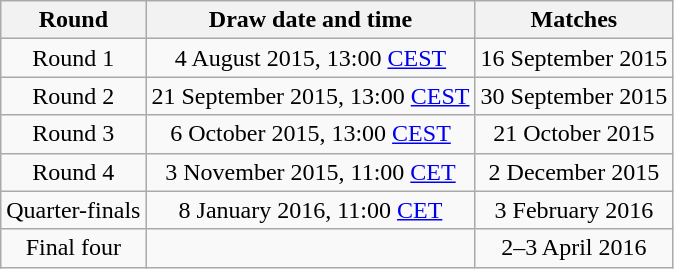<table class="wikitable" style="text-align:center">
<tr>
<th>Round</th>
<th>Draw date and time</th>
<th>Matches</th>
</tr>
<tr>
<td>Round 1</td>
<td>4 August 2015, 13:00 <a href='#'>CEST</a></td>
<td>16 September 2015</td>
</tr>
<tr>
<td>Round 2</td>
<td>21 September 2015, 13:00 <a href='#'>CEST</a></td>
<td>30 September 2015</td>
</tr>
<tr>
<td>Round 3</td>
<td>6 October 2015, 13:00 <a href='#'>CEST</a></td>
<td>21 October 2015</td>
</tr>
<tr>
<td>Round 4</td>
<td>3 November 2015, 11:00 <a href='#'>CET</a></td>
<td>2 December 2015</td>
</tr>
<tr>
<td>Quarter-finals</td>
<td>8 January 2016, 11:00 <a href='#'>CET</a></td>
<td>3 February 2016</td>
</tr>
<tr>
<td>Final four</td>
<td></td>
<td>2–3 April 2016</td>
</tr>
</table>
